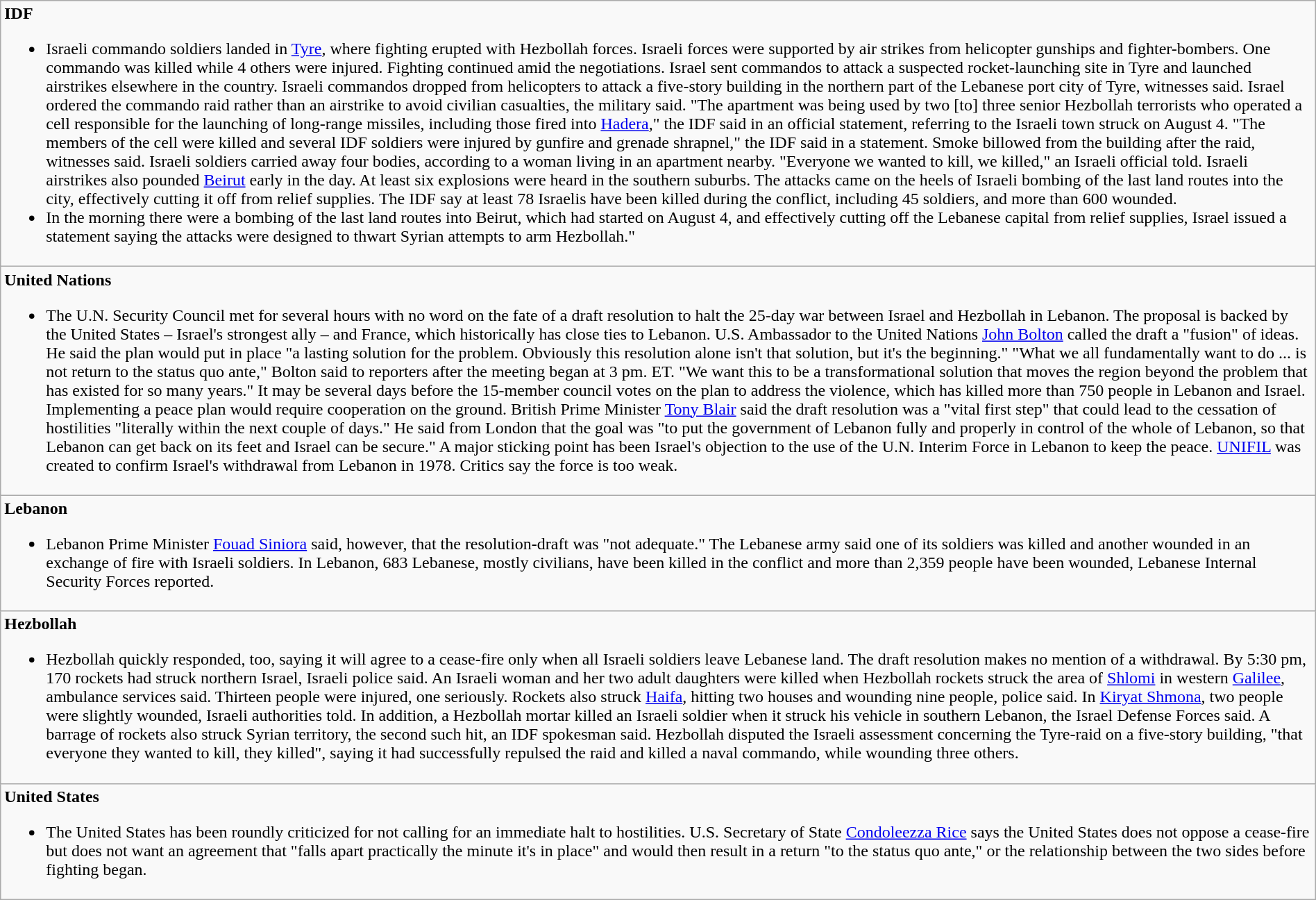<table width="100%" class="wikitable">
<tr>
<td><strong>IDF</strong><br><ul><li>Israeli commando soldiers landed in <a href='#'>Tyre</a>, where fighting erupted with Hezbollah forces. Israeli forces were supported by air strikes from helicopter gunships and fighter-bombers. One commando was killed while 4 others were injured.  Fighting continued amid the negotiations. Israel sent commandos to attack a suspected rocket-launching site in Tyre and launched airstrikes elsewhere in the country. Israeli commandos dropped from helicopters to attack a five-story building in the northern part of the Lebanese port city of Tyre, witnesses said. Israel ordered the commando raid rather than an airstrike to avoid civilian casualties, the military said. "The apartment was being used by two [to] three senior Hezbollah terrorists who operated a cell responsible for the launching of long-range missiles, including those fired into <a href='#'>Hadera</a>," the IDF said in an official statement, referring to the Israeli town struck on August 4. "The members of the cell were killed and several IDF soldiers were injured by gunfire and grenade shrapnel," the IDF said in a statement. Smoke billowed from the building after the raid, witnesses said. Israeli soldiers carried away four bodies, according to a woman living in an apartment nearby. "Everyone we wanted to kill, we killed," an Israeli official told. Israeli airstrikes also pounded <a href='#'>Beirut</a> early in the day. At least six explosions were heard in the southern suburbs. The attacks came on the heels of Israeli bombing of the last land routes into the city, effectively cutting it off from relief supplies. The IDF say at least 78 Israelis have been killed during the conflict, including 45 soldiers, and more than 600 wounded.</li><li>In the morning there were a bombing of the last land routes into Beirut, which had started on August 4, and effectively cutting off the Lebanese capital from relief supplies, Israel issued a statement saying the attacks were designed to thwart Syrian attempts to arm Hezbollah."</li></ul></td>
</tr>
<tr>
<td><strong>United Nations</strong><br><ul><li>The U.N. Security Council met for several hours with no word on the fate of a draft resolution to halt the 25-day war between Israel and Hezbollah in Lebanon. The proposal is backed by the United States – Israel's strongest ally – and France, which historically has close ties to Lebanon. U.S. Ambassador to the United Nations <a href='#'>John Bolton</a> called the draft a "fusion" of ideas. He said the plan would put in place "a lasting solution for the problem. Obviously this resolution alone isn't that solution, but it's the beginning." "What we all fundamentally want to do ... is not return to the status quo ante," Bolton said to reporters after the meeting began at 3 pm. ET. "We want this to be a transformational solution that moves the region beyond the problem that has existed for so many years." It may be several days before the 15-member council votes on the plan to address the violence, which has killed more than 750 people in Lebanon and Israel. Implementing a peace plan would require cooperation on the ground. British Prime Minister <a href='#'>Tony Blair</a> said the draft resolution was a "vital first step" that could lead to the cessation of hostilities "literally within the next couple of days." He said from London that the goal was "to put the government of Lebanon fully and properly in control of the whole of Lebanon, so that Lebanon can get back on its feet and Israel can be secure." A major sticking point has been Israel's objection to the use of the U.N. Interim Force in Lebanon to keep the peace. <a href='#'>UNIFIL</a> was created to confirm Israel's withdrawal from Lebanon in 1978. Critics say the force is too weak.</li></ul></td>
</tr>
<tr>
<td><strong>Lebanon</strong><br><ul><li>Lebanon Prime Minister <a href='#'>Fouad Siniora</a> said, however, that the resolution-draft was "not adequate." The Lebanese army said one of its soldiers was killed and another wounded in an exchange of fire with Israeli soldiers. In Lebanon, 683 Lebanese, mostly civilians, have been killed in the conflict and more than 2,359 people have been wounded, Lebanese Internal Security Forces reported.</li></ul></td>
</tr>
<tr>
<td><strong>Hezbollah</strong><br><ul><li>Hezbollah quickly responded, too, saying it will agree to a cease-fire only when all Israeli soldiers leave Lebanese land. The draft resolution makes no mention of a withdrawal. By 5:30 pm, 170 rockets had struck northern Israel, Israeli police said. An Israeli woman and her two adult daughters were killed when Hezbollah rockets struck the area of <a href='#'>Shlomi</a> in western <a href='#'>Galilee</a>, ambulance services said. Thirteen people were injured, one seriously. Rockets also struck <a href='#'>Haifa</a>, hitting two houses and wounding nine people, police said. In <a href='#'>Kiryat Shmona</a>, two people were slightly wounded, Israeli authorities told. In addition, a Hezbollah mortar killed an Israeli soldier when it struck his vehicle in southern Lebanon, the Israel Defense Forces said. A barrage of rockets also struck Syrian territory, the second such hit, an IDF spokesman said. Hezbollah disputed the Israeli assessment concerning the Tyre-raid on a five-story building, "that everyone they wanted to kill, they killed", saying it had successfully repulsed the raid and killed a naval commando, while wounding three others.</li></ul></td>
</tr>
<tr>
<td><strong>United States</strong><br><ul><li>The United States has been roundly criticized for not calling for an immediate halt to hostilities. U.S. Secretary of State <a href='#'>Condoleezza Rice</a> says the United States does not oppose a cease-fire but does not want an agreement that "falls apart practically the minute it's in place" and would then result in a return "to the status quo ante," or the relationship between the two sides before fighting began.</li></ul></td>
</tr>
</table>
